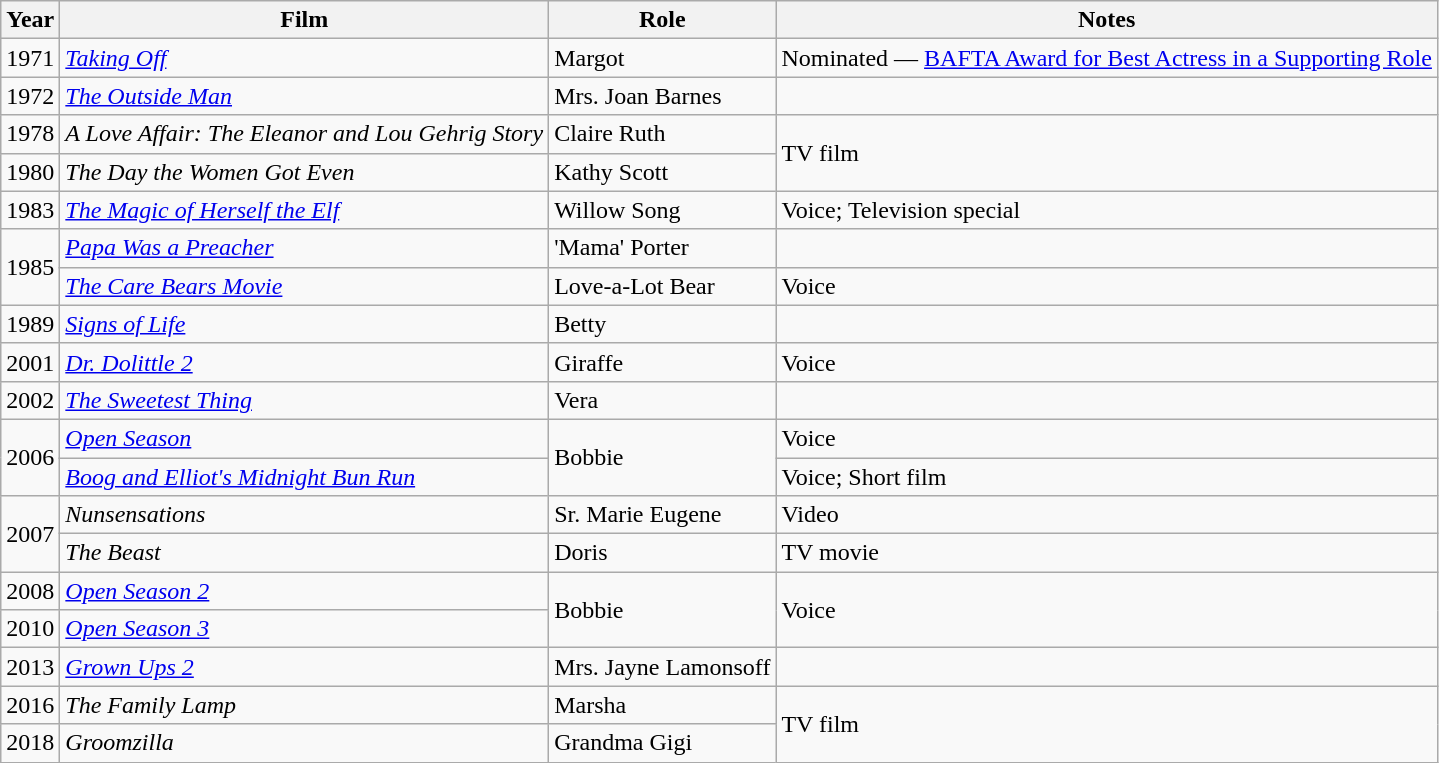<table class="wikitable sortable">
<tr>
<th>Year</th>
<th>Film</th>
<th>Role</th>
<th class="unsortable">Notes</th>
</tr>
<tr>
<td>1971</td>
<td><em><a href='#'>Taking Off</a></em></td>
<td>Margot</td>
<td>Nominated — <a href='#'>BAFTA Award for Best Actress in a Supporting Role</a></td>
</tr>
<tr>
<td>1972</td>
<td><em><a href='#'>The Outside Man</a></em></td>
<td>Mrs. Joan Barnes</td>
<td></td>
</tr>
<tr>
<td>1978</td>
<td><em>A Love Affair: The Eleanor and Lou Gehrig Story</em></td>
<td>Claire Ruth</td>
<td rowspan="2">TV film</td>
</tr>
<tr>
<td>1980</td>
<td><em>The Day the Women Got Even</em></td>
<td>Kathy Scott</td>
</tr>
<tr>
<td>1983</td>
<td><em><a href='#'>The Magic of Herself the Elf</a></em></td>
<td>Willow Song</td>
<td>Voice; Television special</td>
</tr>
<tr>
<td rowspan="2">1985</td>
<td><em><a href='#'>Papa Was a Preacher</a></em></td>
<td>'Mama' Porter</td>
<td></td>
</tr>
<tr>
<td><em><a href='#'>The Care Bears Movie</a></em></td>
<td>Love-a-Lot Bear</td>
<td>Voice</td>
</tr>
<tr>
<td>1989</td>
<td><em><a href='#'>Signs of Life</a></em></td>
<td>Betty</td>
<td></td>
</tr>
<tr>
<td>2001</td>
<td><em><a href='#'>Dr. Dolittle 2</a></em></td>
<td>Giraffe</td>
<td>Voice</td>
</tr>
<tr>
<td>2002</td>
<td><em><a href='#'>The Sweetest Thing</a></em></td>
<td>Vera</td>
<td></td>
</tr>
<tr>
<td rowspan="2">2006</td>
<td><em><a href='#'>Open Season</a></em></td>
<td rowspan="2">Bobbie</td>
<td>Voice</td>
</tr>
<tr>
<td><em><a href='#'>Boog and Elliot's Midnight Bun Run</a></em></td>
<td>Voice; Short film</td>
</tr>
<tr>
<td rowspan="2">2007</td>
<td><em>Nunsensations</em></td>
<td>Sr. Marie Eugene</td>
<td>Video</td>
</tr>
<tr>
<td><em>The Beast</em></td>
<td>Doris</td>
<td>TV movie</td>
</tr>
<tr>
<td>2008</td>
<td><em><a href='#'>Open Season 2</a></em></td>
<td rowspan="2">Bobbie</td>
<td rowspan="2">Voice</td>
</tr>
<tr>
<td>2010</td>
<td><em><a href='#'>Open Season 3</a></em></td>
</tr>
<tr>
<td>2013</td>
<td><em><a href='#'>Grown Ups 2</a></em></td>
<td>Mrs. Jayne Lamonsoff</td>
<td></td>
</tr>
<tr>
<td>2016</td>
<td><em>The Family Lamp</em></td>
<td>Marsha</td>
<td rowspan="2">TV film</td>
</tr>
<tr>
<td>2018</td>
<td><em>Groomzilla</em></td>
<td>Grandma Gigi</td>
</tr>
</table>
